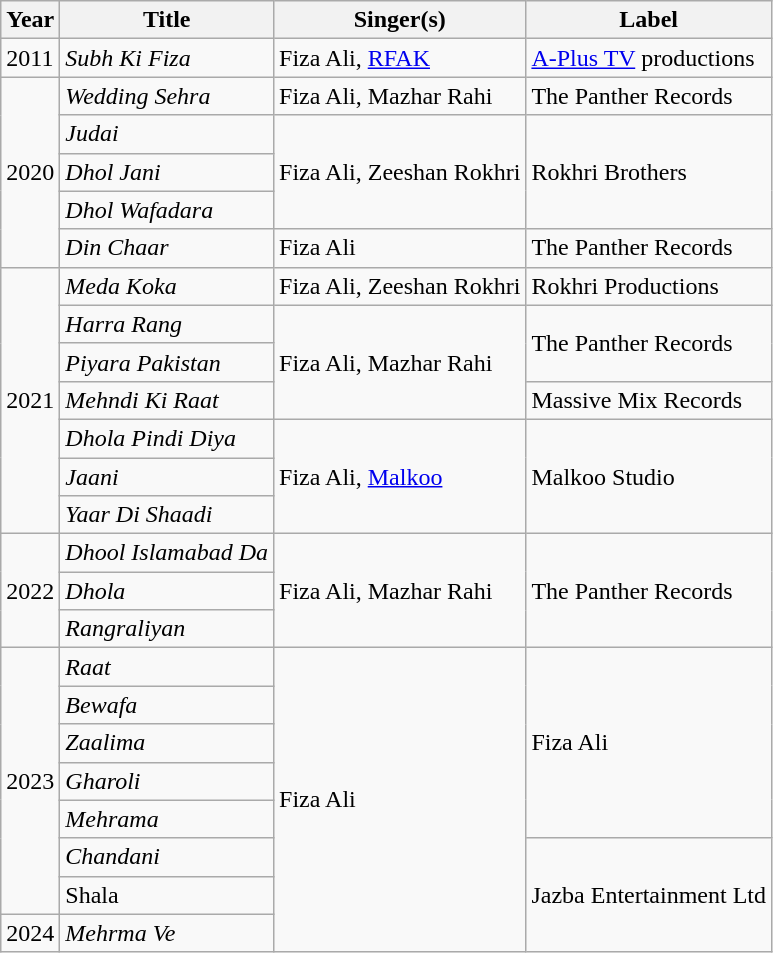<table class="wikitable">
<tr>
<th>Year</th>
<th>Title</th>
<th>Singer(s)</th>
<th>Label</th>
</tr>
<tr>
<td>2011</td>
<td><em>Subh Ki Fiza</em></td>
<td>Fiza Ali, <a href='#'>RFAK</a></td>
<td><a href='#'>A-Plus TV</a> productions</td>
</tr>
<tr>
<td rowspan="5">2020</td>
<td><em>Wedding Sehra</em></td>
<td>Fiza Ali, Mazhar Rahi</td>
<td>The Panther Records</td>
</tr>
<tr>
<td><em>Judai</em></td>
<td rowspan="3">Fiza Ali, Zeeshan Rokhri</td>
<td rowspan="3">Rokhri Brothers</td>
</tr>
<tr>
<td><em>Dhol Jani</em></td>
</tr>
<tr>
<td><em>Dhol Wafadara</em></td>
</tr>
<tr>
<td><em>Din Chaar</em></td>
<td>Fiza Ali</td>
<td>The Panther Records</td>
</tr>
<tr>
<td rowspan="7">2021</td>
<td><em>Meda Koka</em></td>
<td>Fiza Ali, Zeeshan Rokhri</td>
<td>Rokhri Productions</td>
</tr>
<tr>
<td><em>Harra Rang</em></td>
<td rowspan="3">Fiza Ali, Mazhar Rahi</td>
<td rowspan="2">The Panther Records</td>
</tr>
<tr>
<td><em>Piyara Pakistan</em></td>
</tr>
<tr>
<td><em>Mehndi Ki Raat</em></td>
<td>Massive Mix Records</td>
</tr>
<tr>
<td><em>Dhola Pindi Diya</em></td>
<td rowspan="3">Fiza Ali, <a href='#'>Malkoo</a></td>
<td rowspan="3">Malkoo Studio</td>
</tr>
<tr>
<td><em>Jaani</em></td>
</tr>
<tr>
<td><em>Yaar Di Shaadi</em></td>
</tr>
<tr>
<td rowspan="3">2022</td>
<td><em>Dhool Islamabad Da</em></td>
<td rowspan="3">Fiza Ali, Mazhar Rahi</td>
<td rowspan="3">The Panther Records</td>
</tr>
<tr>
<td><em>Dhola</em></td>
</tr>
<tr>
<td><em>Rangraliyan</em></td>
</tr>
<tr>
<td rowspan="7">2023</td>
<td><em>Raat</em></td>
<td rowspan="8">Fiza Ali</td>
<td rowspan="5">Fiza Ali</td>
</tr>
<tr>
<td><em>Bewafa</em></td>
</tr>
<tr>
<td><em>Zaalima</em></td>
</tr>
<tr>
<td><em>Gharoli</em></td>
</tr>
<tr>
<td><em>Mehrama</em></td>
</tr>
<tr>
<td><em>Chandani</em></td>
<td rowspan="3">Jazba Entertainment Ltd</td>
</tr>
<tr>
<td>Shala</td>
</tr>
<tr>
<td>2024</td>
<td><em>Mehrma Ve</td>
</tr>
</table>
